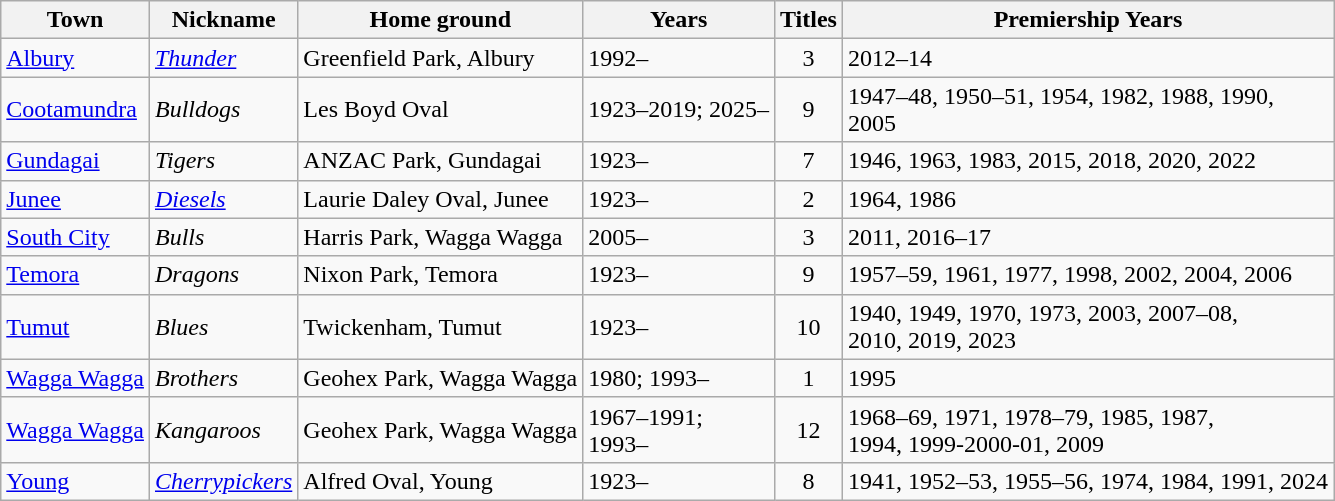<table class="wikitable sortable">
<tr>
<th>Town</th>
<th>Nickname</th>
<th>Home ground</th>
<th>Years</th>
<th>Titles</th>
<th>Premiership Years</th>
</tr>
<tr>
<td> <a href='#'>Albury</a></td>
<td><em><a href='#'>Thunder</a></em></td>
<td>Greenfield Park, Albury</td>
<td>1992–</td>
<td align="center">3</td>
<td>2012–14</td>
</tr>
<tr>
<td> <a href='#'>Cootamundra</a></td>
<td><em>Bulldogs</em></td>
<td>Les Boyd Oval</td>
<td>1923–2019; 2025–</td>
<td align="center">9</td>
<td>1947–48, 1950–51, 1954, 1982, 1988, 1990,<br>2005</td>
</tr>
<tr>
<td> <a href='#'>Gundagai</a></td>
<td><em>Tigers</em></td>
<td>ANZAC Park, Gundagai</td>
<td>1923–</td>
<td align="center">7</td>
<td>1946, 1963, 1983, 2015, 2018, 2020, 2022</td>
</tr>
<tr>
<td> <a href='#'>Junee</a></td>
<td><em><a href='#'>Diesels</a></em></td>
<td>Laurie Daley Oval, Junee</td>
<td>1923–</td>
<td align="center">2</td>
<td>1964, 1986</td>
</tr>
<tr>
<td> <a href='#'>South City</a></td>
<td><em>Bulls</em></td>
<td>Harris Park, Wagga Wagga</td>
<td>2005–</td>
<td align="center">3</td>
<td>2011, 2016–17</td>
</tr>
<tr>
<td> <a href='#'>Temora</a></td>
<td><em>Dragons</em></td>
<td>Nixon Park, Temora</td>
<td>1923–</td>
<td align="center">9</td>
<td>1957–59, 1961, 1977, 1998, 2002, 2004, 2006</td>
</tr>
<tr>
<td> <a href='#'>Tumut</a></td>
<td><em>Blues</em></td>
<td>Twickenham, Tumut</td>
<td>1923–</td>
<td align="center">10</td>
<td>1940, 1949, 1970, 1973, 2003, 2007–08,<br>2010, 2019, 2023</td>
</tr>
<tr>
<td> <a href='#'>Wagga Wagga</a></td>
<td><em>Brothers</em></td>
<td>Geohex Park, Wagga Wagga</td>
<td>1980; 1993–</td>
<td align="center">1</td>
<td>1995</td>
</tr>
<tr>
<td> <a href='#'>Wagga Wagga</a></td>
<td><em>Kangaroos</em></td>
<td>Geohex Park, Wagga Wagga</td>
<td>1967–1991;<br>1993–</td>
<td align="center">12</td>
<td>1968–69, 1971, 1978–79, 1985, 1987,<br>1994, 1999-2000-01, 2009</td>
</tr>
<tr>
<td> <a href='#'>Young</a></td>
<td><em><a href='#'>Cherrypickers</a></em></td>
<td>Alfred Oval, Young</td>
<td>1923–</td>
<td align="center">8</td>
<td>1941, 1952–53, 1955–56, 1974, 1984, 1991, 2024</td>
</tr>
</table>
